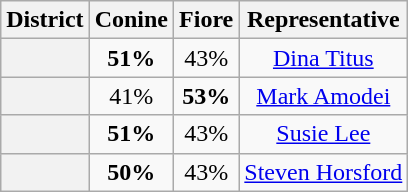<table class=wikitable>
<tr>
<th>District</th>
<th>Conine</th>
<th>Fiore</th>
<th>Representative</th>
</tr>
<tr align=center>
<th></th>
<td><strong>51%</strong></td>
<td>43%</td>
<td><a href='#'>Dina Titus</a></td>
</tr>
<tr align=center>
<th></th>
<td>41%</td>
<td><strong>53%</strong></td>
<td><a href='#'>Mark Amodei</a></td>
</tr>
<tr align=center>
<th></th>
<td><strong>51%</strong></td>
<td>43%</td>
<td><a href='#'>Susie Lee</a></td>
</tr>
<tr align=center>
<th></th>
<td><strong>50%</strong></td>
<td>43%</td>
<td><a href='#'>Steven Horsford</a></td>
</tr>
</table>
